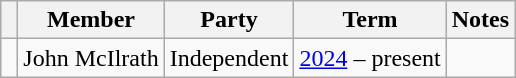<table class="wikitable" style="text-align:center">
<tr>
<th></th>
<th>Member</th>
<th>Party</th>
<th>Term</th>
<th>Notes</th>
</tr>
<tr>
<td> </td>
<td>John McIlrath</td>
<td>Independent</td>
<td><a href='#'>2024</a>  – present</td>
<td></td>
</tr>
</table>
